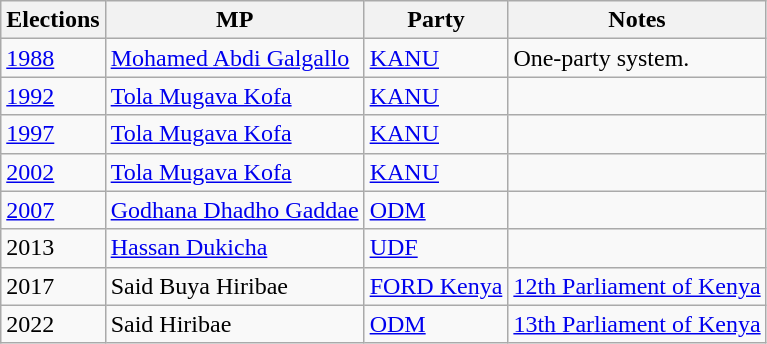<table class="wikitable">
<tr>
<th>Elections</th>
<th>MP </th>
<th>Party</th>
<th>Notes</th>
</tr>
<tr>
<td><a href='#'>1988</a></td>
<td><a href='#'>Mohamed Abdi Galgallo</a></td>
<td><a href='#'>KANU</a></td>
<td>One-party system.</td>
</tr>
<tr>
<td><a href='#'>1992</a></td>
<td><a href='#'>Tola Mugava Kofa</a></td>
<td><a href='#'>KANU</a></td>
<td></td>
</tr>
<tr>
<td><a href='#'>1997</a></td>
<td><a href='#'>Tola Mugava Kofa</a></td>
<td><a href='#'>KANU</a></td>
<td></td>
</tr>
<tr>
<td><a href='#'>2002</a></td>
<td><a href='#'>Tola Mugava Kofa</a></td>
<td><a href='#'>KANU</a></td>
<td></td>
</tr>
<tr>
<td><a href='#'>2007</a></td>
<td><a href='#'>Godhana Dhadho Gaddae</a></td>
<td><a href='#'>ODM</a></td>
<td></td>
</tr>
<tr>
<td>2013</td>
<td><a href='#'>Hassan Dukicha</a></td>
<td><a href='#'>UDF</a></td>
<td></td>
</tr>
<tr>
<td>2017</td>
<td>Said Buya Hiribae</td>
<td><a href='#'>FORD Kenya</a></td>
<td><a href='#'>12th Parliament of Kenya</a></td>
</tr>
<tr>
<td>2022</td>
<td>Said Hiribae</td>
<td><a href='#'>ODM</a></td>
<td><a href='#'>13th Parliament of Kenya</a></td>
</tr>
</table>
